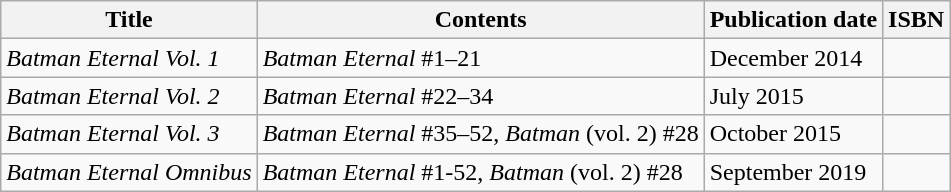<table class="wikitable">
<tr>
<th>Title</th>
<th>Contents</th>
<th>Publication date</th>
<th>ISBN</th>
</tr>
<tr>
<td><em>Batman Eternal Vol. 1</em></td>
<td><em>Batman Eternal</em> #1–21</td>
<td>December 2014</td>
<td></td>
</tr>
<tr>
<td><em>Batman Eternal Vol. 2</em></td>
<td><em>Batman Eternal</em> #22–34</td>
<td>July 2015</td>
<td></td>
</tr>
<tr>
<td><em>Batman Eternal Vol. 3</em></td>
<td><em>Batman Eternal</em> #35–52, <em>Batman</em> (vol. 2) #28</td>
<td>October 2015</td>
<td></td>
</tr>
<tr>
<td><em>Batman Eternal Omnibus</em></td>
<td><em>Batman Eternal</em> #1-52, <em>Batman</em> (vol. 2) #28</td>
<td>September 2019</td>
<td></td>
</tr>
</table>
